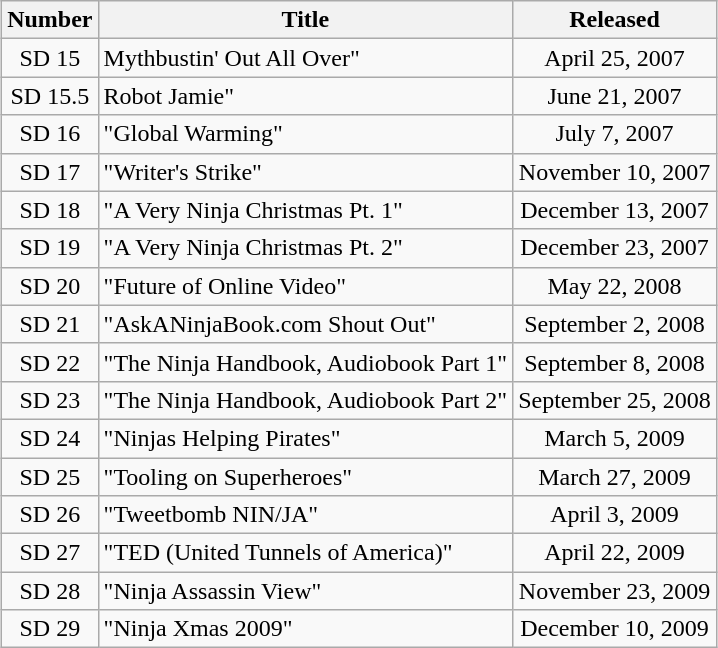<table class="wikitable" style="margin: 1em auto 1em auto">
<tr>
<th>Number</th>
<th>Title</th>
<th>Released</th>
</tr>
<tr>
<td style="text-align:center;">SD 15</td>
<td "MythBusters>Mythbustin' Out All Over"</td>
<td style="text-align:center;">April 25, 2007</td>
</tr>
<tr>
<td style="text-align:center;">SD 15.5</td>
<td "Jamie Hyneman>Robot Jamie"</td>
<td style="text-align:center;">June 21, 2007</td>
</tr>
<tr>
<td style="text-align:center;">SD 16</td>
<td>"Global Warming"</td>
<td style="text-align:center;">July 7, 2007</td>
</tr>
<tr>
<td style="text-align:center;">SD 17</td>
<td "2007 Writers Guild of America strike>"Writer's Strike"</td>
<td style="text-align:center;">November 10, 2007</td>
</tr>
<tr>
<td style="text-align:center;">SD 18</td>
<td "Christmas special>"A Very Ninja Christmas Pt. 1"</td>
<td style="text-align:center;">December 13, 2007</td>
</tr>
<tr>
<td style="text-align:center;">SD 19</td>
<td "Christmas special>"A Very Ninja Christmas Pt. 2"</td>
<td style="text-align:center;">December 23, 2007</td>
</tr>
<tr>
<td style="text-align:center;">SD 20</td>
<td>"Future of Online Video"</td>
<td style="text-align:center;">May 22, 2008</td>
</tr>
<tr>
<td style="text-align:center;">SD 21</td>
<td>"AskANinjaBook.com Shout Out"</td>
<td style="text-align:center;">September 2, 2008</td>
</tr>
<tr>
<td style="text-align:center;">SD 22</td>
<td>"The Ninja Handbook, Audiobook Part 1"</td>
<td style="text-align:center;">September 8, 2008</td>
</tr>
<tr>
<td style="text-align:center;">SD 23</td>
<td>"The Ninja Handbook, Audiobook Part 2"</td>
<td style="text-align:center;">September 25, 2008</td>
</tr>
<tr>
<td style="text-align:center;">SD 24</td>
<td>"Ninjas Helping Pirates"</td>
<td style="text-align:center;">March 5, 2009</td>
</tr>
<tr>
<td style="text-align:center;">SD 25</td>
<td>"Tooling on Superheroes"</td>
<td style="text-align:center;">March 27, 2009</td>
</tr>
<tr>
<td style="text-align:center;">SD 26</td>
<td>"Tweetbomb NIN/JA"</td>
<td style="text-align:center;">April 3, 2009</td>
</tr>
<tr>
<td style="text-align:center;">SD 27</td>
<td>"TED (United Tunnels of America)"</td>
<td style="text-align:center;">April 22, 2009</td>
</tr>
<tr>
<td style="text-align:center;">SD 28</td>
<td>"Ninja Assassin View"</td>
<td style="text-align:center;">November 23, 2009</td>
</tr>
<tr>
<td style="text-align:center;">SD 29</td>
<td>"Ninja Xmas 2009"</td>
<td style="text-align:center;">December 10, 2009</td>
</tr>
</table>
